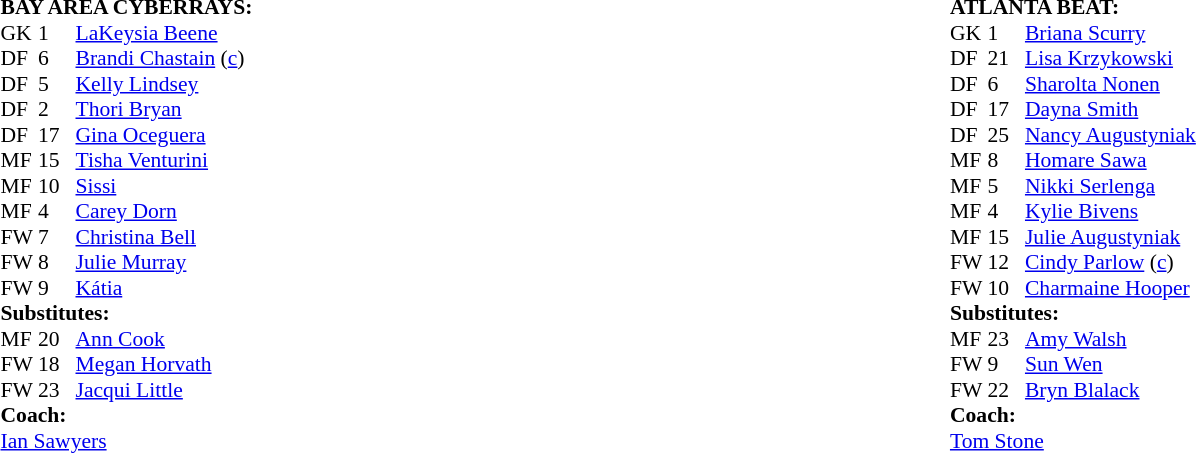<table width="100%">
<tr>
<td valign="top" width="50%"><br><table style="font-size: 90%" cellspacing="0" cellpadding="0">
<tr>
<td colspan="4"><strong>BAY AREA CYBERRAYS:</strong></td>
</tr>
<tr>
<th width="25"></th>
<th width="25"></th>
</tr>
<tr>
<td>GK</td>
<td>1</td>
<td> <a href='#'>LaKeysia Beene</a></td>
</tr>
<tr>
<td>DF</td>
<td>6</td>
<td> <a href='#'>Brandi Chastain</a> (<a href='#'>c</a>)</td>
</tr>
<tr>
<td>DF</td>
<td>5</td>
<td> <a href='#'>Kelly Lindsey</a></td>
</tr>
<tr>
<td>DF</td>
<td>2</td>
<td> <a href='#'>Thori Bryan</a></td>
</tr>
<tr>
<td>DF</td>
<td>17</td>
<td> <a href='#'>Gina Oceguera</a></td>
<td></td>
</tr>
<tr>
<td>MF</td>
<td>15</td>
<td> <a href='#'>Tisha Venturini</a></td>
</tr>
<tr>
<td>MF</td>
<td>10</td>
<td> <a href='#'>Sissi</a></td>
<td></td>
</tr>
<tr>
<td>MF</td>
<td>4</td>
<td> <a href='#'>Carey Dorn</a></td>
</tr>
<tr>
<td>FW</td>
<td>7</td>
<td> <a href='#'>Christina Bell</a></td>
<td></td>
</tr>
<tr>
<td>FW</td>
<td>8</td>
<td> <a href='#'>Julie Murray</a></td>
</tr>
<tr>
<td>FW</td>
<td>9</td>
<td> <a href='#'>Kátia</a></td>
</tr>
<tr>
<td colspan=4><strong>Substitutes:</strong></td>
</tr>
<tr>
<td>MF</td>
<td>20</td>
<td> <a href='#'>Ann Cook</a></td>
<td></td>
</tr>
<tr>
<td>FW</td>
<td>18</td>
<td> <a href='#'>Megan Horvath</a></td>
<td></td>
<td></td>
</tr>
<tr>
<td>FW</td>
<td>23</td>
<td> <a href='#'>Jacqui Little</a></td>
<td></td>
<td></td>
</tr>
<tr>
<td colspan=4><strong>Coach:</strong></td>
</tr>
<tr>
<td colspan="4"> <a href='#'>Ian Sawyers</a></td>
</tr>
</table>
</td>
<td valign="top"></td>
<td valign="top" width="50%"><br><table style="font-size: 90%" cellspacing="0" cellpadding="0">
<tr>
<td colspan="4"><strong>ATLANTA BEAT:</strong></td>
</tr>
<tr>
<th width="25"></th>
<th width="25"></th>
</tr>
<tr>
<td>GK</td>
<td>1</td>
<td> <a href='#'>Briana Scurry</a></td>
</tr>
<tr>
<td>DF</td>
<td>21</td>
<td> <a href='#'>Lisa Krzykowski</a></td>
</tr>
<tr>
<td>DF</td>
<td>6</td>
<td> <a href='#'>Sharolta Nonen</a></td>
</tr>
<tr>
<td>DF</td>
<td>17</td>
<td> <a href='#'>Dayna Smith</a></td>
<td></td>
</tr>
<tr>
<td>DF</td>
<td>25</td>
<td> <a href='#'>Nancy Augustyniak</a></td>
</tr>
<tr>
<td>MF</td>
<td>8</td>
<td> <a href='#'>Homare Sawa</a></td>
<td></td>
</tr>
<tr>
<td>MF</td>
<td>5</td>
<td> <a href='#'>Nikki Serlenga</a></td>
</tr>
<tr>
<td>MF</td>
<td>4</td>
<td> <a href='#'>Kylie Bivens</a></td>
<td></td>
</tr>
<tr>
<td>MF</td>
<td>15</td>
<td> <a href='#'>Julie Augustyniak</a></td>
<td></td>
</tr>
<tr>
<td>FW</td>
<td>12</td>
<td> <a href='#'>Cindy Parlow</a> (<a href='#'>c</a>)</td>
</tr>
<tr>
<td>FW</td>
<td>10</td>
<td> <a href='#'>Charmaine Hooper</a></td>
</tr>
<tr>
<td colspan=4><strong>Substitutes:</strong></td>
</tr>
<tr>
<td>MF</td>
<td>23</td>
<td> <a href='#'>Amy Walsh</a></td>
<td></td>
</tr>
<tr>
<td>FW</td>
<td>9</td>
<td> <a href='#'>Sun Wen</a></td>
<td></td>
</tr>
<tr>
<td>FW</td>
<td>22</td>
<td> <a href='#'>Bryn Blalack</a></td>
<td></td>
</tr>
<tr>
<td colspan=4><strong>Coach:</strong></td>
</tr>
<tr>
<td colspan="4"> <a href='#'>Tom Stone</a></td>
</tr>
</table>
</td>
</tr>
</table>
